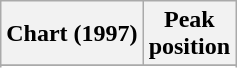<table class="wikitable plainrowheaders" style="text-align:center">
<tr>
<th scope="col">Chart (1997)</th>
<th scope="col">Peak<br>position</th>
</tr>
<tr>
</tr>
<tr>
</tr>
</table>
